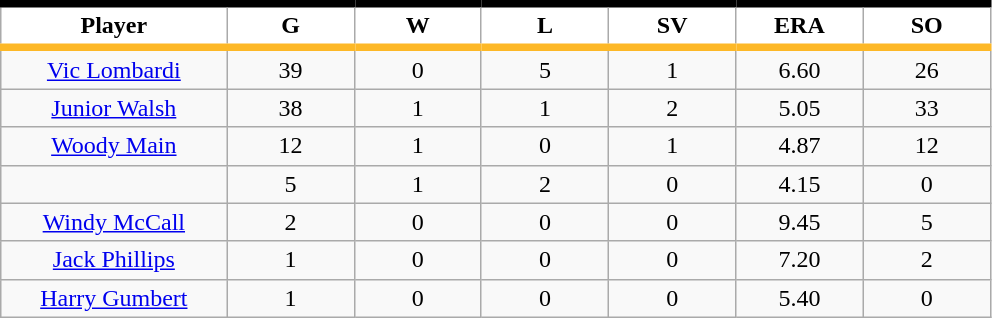<table class="wikitable sortable">
<tr>
<th style="background:#FFFFFF; border-top:#000000 5px solid; border-bottom:#FDB827 5px solid;" width="16%">Player</th>
<th style="background:#FFFFFF; border-top:#000000 5px solid; border-bottom:#FDB827 5px solid;" width="9%">G</th>
<th style="background:#FFFFFF; border-top:#000000 5px solid; border-bottom:#FDB827 5px solid;" width="9%">W</th>
<th style="background:#FFFFFF; border-top:#000000 5px solid; border-bottom:#FDB827 5px solid;" width="9%">L</th>
<th style="background:#FFFFFF; border-top:#000000 5px solid; border-bottom:#FDB827 5px solid;" width="9%">SV</th>
<th style="background:#FFFFFF; border-top:#000000 5px solid; border-bottom:#FDB827 5px solid;" width="9%">ERA</th>
<th style="background:#FFFFFF; border-top:#000000 5px solid; border-bottom:#FDB827 5px solid;" width="9%">SO</th>
</tr>
<tr align="center">
<td><a href='#'>Vic Lombardi</a></td>
<td>39</td>
<td>0</td>
<td>5</td>
<td>1</td>
<td>6.60</td>
<td>26</td>
</tr>
<tr align="center">
<td><a href='#'>Junior Walsh</a></td>
<td>38</td>
<td>1</td>
<td>1</td>
<td>2</td>
<td>5.05</td>
<td>33</td>
</tr>
<tr align="center">
<td><a href='#'>Woody Main</a></td>
<td>12</td>
<td>1</td>
<td>0</td>
<td>1</td>
<td>4.87</td>
<td>12</td>
</tr>
<tr align="center">
<td></td>
<td>5</td>
<td>1</td>
<td>2</td>
<td>0</td>
<td>4.15</td>
<td>0</td>
</tr>
<tr align="center">
<td><a href='#'>Windy McCall</a></td>
<td>2</td>
<td>0</td>
<td>0</td>
<td>0</td>
<td>9.45</td>
<td>5</td>
</tr>
<tr align="center">
<td><a href='#'>Jack Phillips</a></td>
<td>1</td>
<td>0</td>
<td>0</td>
<td>0</td>
<td>7.20</td>
<td>2</td>
</tr>
<tr align="center">
<td><a href='#'>Harry Gumbert</a></td>
<td>1</td>
<td>0</td>
<td>0</td>
<td>0</td>
<td>5.40</td>
<td>0</td>
</tr>
</table>
